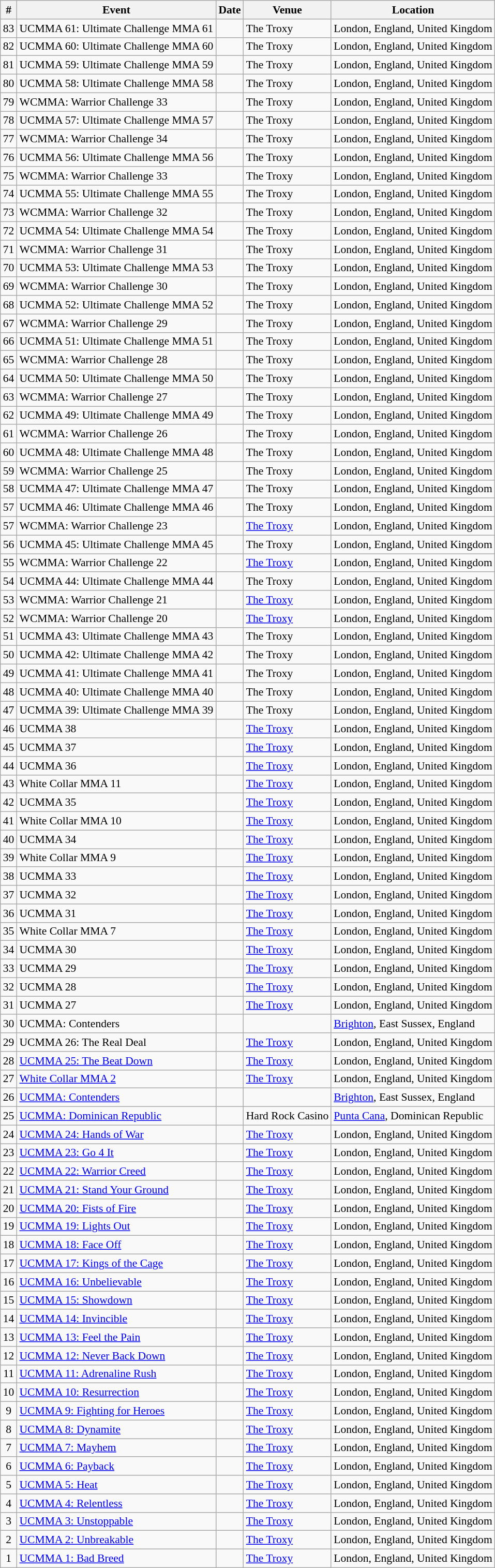<table class="sortable wikitable succession-box" style="font-size:90%;">
<tr>
<th scope="col">#</th>
<th scope="col">Event</th>
<th scope="col">Date</th>
<th scope="col">Venue</th>
<th scope="col">Location</th>
</tr>
<tr>
<td align=center>83</td>
<td>UCMMA 61: Ultimate Challenge MMA 61</td>
<td></td>
<td>The Troxy</td>
<td>London, England, United Kingdom</td>
</tr>
<tr>
<td align=center>82</td>
<td>UCMMA 60: Ultimate Challenge MMA 60</td>
<td></td>
<td>The Troxy</td>
<td>London, England, United Kingdom</td>
</tr>
<tr>
<td align=center>81</td>
<td>UCMMA 59: Ultimate Challenge MMA 59</td>
<td></td>
<td>The Troxy</td>
<td>London, England, United Kingdom</td>
</tr>
<tr>
<td align=center>80</td>
<td>UCMMA 58: Ultimate Challenge MMA 58</td>
<td></td>
<td>The Troxy</td>
<td>London, England, United Kingdom</td>
</tr>
<tr>
<td align=center>79</td>
<td>WCMMA: Warrior Challenge 33</td>
<td></td>
<td>The Troxy</td>
<td>London, England, United Kingdom</td>
</tr>
<tr>
<td align=center>78</td>
<td>UCMMA 57: Ultimate Challenge MMA 57</td>
<td></td>
<td>The Troxy</td>
<td>London, England, United Kingdom</td>
</tr>
<tr>
<td align=center>77</td>
<td>WCMMA: Warrior Challenge 34</td>
<td></td>
<td>The Troxy</td>
<td>London, England, United Kingdom</td>
</tr>
<tr>
<td align=center>76</td>
<td>UCMMA 56: Ultimate Challenge MMA 56</td>
<td></td>
<td>The Troxy</td>
<td>London, England, United Kingdom</td>
</tr>
<tr>
<td align=center>75</td>
<td>WCMMA: Warrior Challenge 33</td>
<td></td>
<td>The Troxy</td>
<td>London, England, United Kingdom</td>
</tr>
<tr>
<td align=center>74</td>
<td>UCMMA 55: Ultimate Challenge MMA 55</td>
<td></td>
<td>The Troxy</td>
<td>London, England, United Kingdom</td>
</tr>
<tr>
<td align=center>73</td>
<td>WCMMA: Warrior Challenge 32</td>
<td></td>
<td>The Troxy</td>
<td>London, England, United Kingdom</td>
</tr>
<tr>
<td align=center>72</td>
<td>UCMMA 54: Ultimate Challenge MMA 54</td>
<td></td>
<td>The Troxy</td>
<td>London, England, United Kingdom</td>
</tr>
<tr>
<td align=center>71</td>
<td>WCMMA: Warrior Challenge 31</td>
<td></td>
<td>The Troxy</td>
<td>London, England, United Kingdom</td>
</tr>
<tr>
<td align=center>70</td>
<td>UCMMA 53: Ultimate Challenge MMA 53</td>
<td></td>
<td>The Troxy</td>
<td>London, England, United Kingdom</td>
</tr>
<tr>
<td align=center>69</td>
<td>WCMMA: Warrior Challenge 30</td>
<td></td>
<td>The Troxy</td>
<td>London, England, United Kingdom</td>
</tr>
<tr>
<td align=center>68</td>
<td>UCMMA 52: Ultimate Challenge MMA 52</td>
<td></td>
<td>The Troxy</td>
<td>London, England, United Kingdom</td>
</tr>
<tr>
<td align=center>67</td>
<td>WCMMA: Warrior Challenge 29</td>
<td></td>
<td>The Troxy</td>
<td>London, England, United Kingdom</td>
</tr>
<tr>
<td align=center>66</td>
<td>UCMMA 51: Ultimate Challenge MMA 51</td>
<td></td>
<td>The Troxy</td>
<td>London, England, United Kingdom</td>
</tr>
<tr>
<td align=center>65</td>
<td>WCMMA: Warrior Challenge 28</td>
<td></td>
<td>The Troxy</td>
<td>London, England, United Kingdom</td>
</tr>
<tr>
<td align=center>64</td>
<td>UCMMA 50: Ultimate Challenge MMA 50</td>
<td></td>
<td>The Troxy</td>
<td>London, England, United Kingdom</td>
</tr>
<tr>
<td align=center>63</td>
<td>WCMMA: Warrior Challenge 27</td>
<td></td>
<td>The Troxy</td>
<td>London, England, United Kingdom</td>
</tr>
<tr>
<td align=center>62</td>
<td>UCMMA 49: Ultimate Challenge MMA 49</td>
<td></td>
<td>The Troxy</td>
<td>London, England, United Kingdom</td>
</tr>
<tr>
<td align=center>61</td>
<td>WCMMA: Warrior Challenge 26</td>
<td></td>
<td>The Troxy</td>
<td>London, England, United Kingdom</td>
</tr>
<tr>
<td align=center>60</td>
<td>UCMMA 48: Ultimate Challenge MMA 48</td>
<td></td>
<td>The Troxy</td>
<td>London, England, United Kingdom</td>
</tr>
<tr>
<td align=center>59</td>
<td>WCMMA: Warrior Challenge 25</td>
<td></td>
<td>The Troxy</td>
<td>London, England, United Kingdom</td>
</tr>
<tr>
<td align=center>58</td>
<td>UCMMA 47: Ultimate Challenge MMA 47</td>
<td></td>
<td>The Troxy</td>
<td>London, England, United Kingdom</td>
</tr>
<tr>
<td align=center>57</td>
<td>UCMMA 46: Ultimate Challenge MMA 46</td>
<td></td>
<td>The Troxy</td>
<td>London, England, United Kingdom</td>
</tr>
<tr>
<td align=center>57</td>
<td>WCMMA: Warrior Challenge 23</td>
<td></td>
<td><a href='#'>The Troxy</a></td>
<td>London, England, United Kingdom</td>
</tr>
<tr>
<td align=center>56</td>
<td>UCMMA 45: Ultimate Challenge MMA 45</td>
<td></td>
<td>The Troxy</td>
<td>London, England, United Kingdom</td>
</tr>
<tr>
<td align=center>55</td>
<td>WCMMA: Warrior Challenge 22</td>
<td></td>
<td><a href='#'>The Troxy</a></td>
<td>London, England, United Kingdom</td>
</tr>
<tr>
<td align=center>54</td>
<td>UCMMA 44: Ultimate Challenge MMA 44</td>
<td></td>
<td>The Troxy</td>
<td>London, England, United Kingdom</td>
</tr>
<tr>
<td align=center>53</td>
<td>WCMMA: Warrior Challenge 21</td>
<td></td>
<td><a href='#'>The Troxy</a></td>
<td>London, England, United Kingdom</td>
</tr>
<tr>
<td align=center>52</td>
<td>WCMMA: Warrior Challenge 20</td>
<td></td>
<td><a href='#'>The Troxy</a></td>
<td>London, England, United Kingdom</td>
</tr>
<tr>
<td align=center>51</td>
<td>UCMMA 43: Ultimate Challenge MMA 43</td>
<td></td>
<td>The Troxy</td>
<td>London, England, United Kingdom</td>
</tr>
<tr>
<td align=center>50</td>
<td>UCMMA 42: Ultimate Challenge MMA 42</td>
<td></td>
<td>The Troxy</td>
<td>London, England, United Kingdom</td>
</tr>
<tr>
<td align=center>49</td>
<td>UCMMA 41: Ultimate Challenge MMA 41</td>
<td></td>
<td>The Troxy</td>
<td>London, England, United Kingdom</td>
</tr>
<tr>
<td align=center>48</td>
<td>UCMMA 40: Ultimate Challenge MMA 40</td>
<td></td>
<td>The Troxy</td>
<td>London, England, United Kingdom</td>
</tr>
<tr>
<td align=center>47</td>
<td>UCMMA 39: Ultimate Challenge MMA 39</td>
<td></td>
<td>The Troxy</td>
<td>London, England, United Kingdom</td>
</tr>
<tr>
<td align=center>46</td>
<td>UCMMA 38</td>
<td></td>
<td><a href='#'>The Troxy</a></td>
<td>London, England, United Kingdom</td>
</tr>
<tr>
<td align=center>45</td>
<td>UCMMA 37</td>
<td></td>
<td><a href='#'>The Troxy</a></td>
<td>London, England, United Kingdom</td>
</tr>
<tr>
<td align=center>44</td>
<td>UCMMA 36</td>
<td></td>
<td><a href='#'>The Troxy</a></td>
<td>London, England, United Kingdom</td>
</tr>
<tr>
<td align=center>43</td>
<td>White Collar MMA 11</td>
<td></td>
<td><a href='#'>The Troxy</a></td>
<td>London, England, United Kingdom</td>
</tr>
<tr>
<td align=center>42</td>
<td>UCMMA 35</td>
<td></td>
<td><a href='#'>The Troxy</a></td>
<td>London, England, United Kingdom</td>
</tr>
<tr>
<td align=center>41</td>
<td>White Collar MMA 10</td>
<td></td>
<td><a href='#'>The Troxy</a></td>
<td>London, England, United Kingdom</td>
</tr>
<tr>
<td align=center>40</td>
<td>UCMMA 34</td>
<td></td>
<td><a href='#'>The Troxy</a></td>
<td>London, England, United Kingdom</td>
</tr>
<tr>
<td align=center>39</td>
<td>White Collar MMA 9</td>
<td></td>
<td><a href='#'>The Troxy</a></td>
<td>London, England, United Kingdom</td>
</tr>
<tr>
<td align=center>38</td>
<td>UCMMA 33</td>
<td></td>
<td><a href='#'>The Troxy</a></td>
<td>London, England, United Kingdom</td>
</tr>
<tr>
<td align=center>37</td>
<td>UCMMA 32</td>
<td></td>
<td><a href='#'>The Troxy</a></td>
<td>London, England, United Kingdom</td>
</tr>
<tr>
<td align=center>36</td>
<td>UCMMA 31</td>
<td></td>
<td><a href='#'>The Troxy</a></td>
<td>London, England, United Kingdom</td>
</tr>
<tr>
<td align=center>35</td>
<td>White Collar MMA 7</td>
<td></td>
<td><a href='#'>The Troxy</a></td>
<td>London, England, United Kingdom</td>
</tr>
<tr>
<td align=center>34</td>
<td>UCMMA 30</td>
<td></td>
<td><a href='#'>The Troxy</a></td>
<td>London, England, United Kingdom</td>
</tr>
<tr>
<td align=center>33</td>
<td>UCMMA 29</td>
<td></td>
<td><a href='#'>The Troxy</a></td>
<td>London, England, United Kingdom</td>
</tr>
<tr>
<td align=center>32</td>
<td>UCMMA 28</td>
<td></td>
<td><a href='#'>The Troxy</a></td>
<td>London, England, United Kingdom</td>
</tr>
<tr>
<td align=center>31</td>
<td>UCMMA 27</td>
<td></td>
<td><a href='#'>The Troxy</a></td>
<td>London, England, United Kingdom</td>
</tr>
<tr>
<td align=center>30</td>
<td>UCMMA: Contenders</td>
<td></td>
<td></td>
<td><a href='#'>Brighton</a>, East Sussex, England</td>
</tr>
<tr>
<td align=center>29</td>
<td>UCMMA 26: The Real Deal</td>
<td></td>
<td><a href='#'>The Troxy</a></td>
<td>London, England, United Kingdom</td>
</tr>
<tr>
<td align=center>28</td>
<td><a href='#'>UCMMA 25: The Beat Down</a></td>
<td></td>
<td><a href='#'>The Troxy</a></td>
<td>London, England, United Kingdom</td>
</tr>
<tr>
<td align=center>27</td>
<td><a href='#'>White Collar MMA 2</a></td>
<td></td>
<td><a href='#'>The Troxy</a></td>
<td>London, England, United Kingdom</td>
</tr>
<tr>
<td align=center>26</td>
<td><a href='#'>UCMMA: Contenders</a></td>
<td></td>
<td></td>
<td><a href='#'>Brighton</a>, East Sussex, England</td>
</tr>
<tr>
<td align=center>25</td>
<td><a href='#'>UCMMA: Dominican Republic</a></td>
<td></td>
<td>Hard Rock Casino</td>
<td><a href='#'>Punta Cana</a>, Dominican Republic</td>
</tr>
<tr>
<td align=center>24</td>
<td><a href='#'>UCMMA 24: Hands of War</a></td>
<td></td>
<td><a href='#'>The Troxy</a></td>
<td>London, England, United Kingdom</td>
</tr>
<tr>
<td align=center>23</td>
<td><a href='#'>UCMMA 23: Go 4 It</a></td>
<td></td>
<td><a href='#'>The Troxy</a></td>
<td>London, England, United Kingdom</td>
</tr>
<tr>
<td align=center>22</td>
<td><a href='#'>UCMMA 22: Warrior Creed</a></td>
<td></td>
<td><a href='#'>The Troxy</a></td>
<td>London, England, United Kingdom</td>
</tr>
<tr>
<td align=center>21</td>
<td><a href='#'>UCMMA 21: Stand Your Ground</a></td>
<td></td>
<td><a href='#'>The Troxy</a></td>
<td>London, England, United Kingdom</td>
</tr>
<tr>
<td align=center>20</td>
<td><a href='#'>UCMMA 20: Fists of Fire</a></td>
<td></td>
<td><a href='#'>The Troxy</a></td>
<td>London, England, United Kingdom</td>
</tr>
<tr>
<td align=center>19</td>
<td><a href='#'>UCMMA 19: Lights Out</a></td>
<td></td>
<td><a href='#'>The Troxy</a></td>
<td>London, England, United Kingdom</td>
</tr>
<tr>
<td align=center>18</td>
<td><a href='#'>UCMMA 18: Face Off</a></td>
<td></td>
<td><a href='#'>The Troxy</a></td>
<td>London, England, United Kingdom</td>
</tr>
<tr>
<td align=center>17</td>
<td><a href='#'>UCMMA 17: Kings of the Cage</a></td>
<td></td>
<td><a href='#'>The Troxy</a></td>
<td>London, England, United Kingdom</td>
</tr>
<tr>
<td align=center>16</td>
<td><a href='#'>UCMMA 16: Unbelievable</a></td>
<td></td>
<td><a href='#'>The Troxy</a></td>
<td>London, England, United Kingdom</td>
</tr>
<tr>
<td align=center>15</td>
<td><a href='#'>UCMMA 15: Showdown</a></td>
<td></td>
<td><a href='#'>The Troxy</a></td>
<td>London, England, United Kingdom</td>
</tr>
<tr>
<td align=center>14</td>
<td><a href='#'>UCMMA 14: Invincible</a></td>
<td></td>
<td><a href='#'>The Troxy</a></td>
<td>London, England, United Kingdom</td>
</tr>
<tr>
<td align=center>13</td>
<td><a href='#'>UCMMA 13: Feel the Pain</a></td>
<td></td>
<td><a href='#'>The Troxy</a></td>
<td>London, England, United Kingdom</td>
</tr>
<tr>
<td align=center>12</td>
<td><a href='#'>UCMMA 12: Never Back Down</a></td>
<td></td>
<td><a href='#'>The Troxy</a></td>
<td>London, England, United Kingdom</td>
</tr>
<tr>
<td align=center>11</td>
<td><a href='#'>UCMMA 11: Adrenaline Rush</a></td>
<td></td>
<td><a href='#'>The Troxy</a></td>
<td>London, England, United Kingdom</td>
</tr>
<tr>
<td align=center>10</td>
<td><a href='#'>UCMMA 10: Resurrection</a></td>
<td></td>
<td><a href='#'>The Troxy</a></td>
<td>London, England, United Kingdom</td>
</tr>
<tr>
<td align=center>9</td>
<td><a href='#'>UCMMA 9: Fighting for Heroes</a></td>
<td></td>
<td><a href='#'>The Troxy</a></td>
<td>London, England, United Kingdom</td>
</tr>
<tr>
<td align=center>8</td>
<td><a href='#'>UCMMA 8: Dynamite</a></td>
<td></td>
<td><a href='#'>The Troxy</a></td>
<td>London, England, United Kingdom</td>
</tr>
<tr>
<td align=center>7</td>
<td><a href='#'>UCMMA 7: Mayhem</a></td>
<td></td>
<td><a href='#'>The Troxy</a></td>
<td>London, England, United Kingdom</td>
</tr>
<tr>
<td align=center>6</td>
<td><a href='#'>UCMMA 6: Payback</a></td>
<td></td>
<td><a href='#'>The Troxy</a></td>
<td>London, England, United Kingdom</td>
</tr>
<tr>
<td align=center>5</td>
<td><a href='#'>UCMMA 5: Heat</a></td>
<td></td>
<td><a href='#'>The Troxy</a></td>
<td>London, England, United Kingdom</td>
</tr>
<tr>
<td align=center>4</td>
<td><a href='#'>UCMMA 4: Relentless</a></td>
<td></td>
<td><a href='#'>The Troxy</a></td>
<td>London, England, United Kingdom</td>
</tr>
<tr>
<td align=center>3</td>
<td><a href='#'>UCMMA 3: Unstoppable</a></td>
<td></td>
<td><a href='#'>The Troxy</a></td>
<td>London, England, United Kingdom</td>
</tr>
<tr>
<td align=center>2</td>
<td><a href='#'>UCMMA 2: Unbreakable</a></td>
<td></td>
<td><a href='#'>The Troxy</a></td>
<td>London, England, United Kingdom</td>
</tr>
<tr>
<td align=center>1</td>
<td><a href='#'>UCMMA 1: Bad Breed</a></td>
<td></td>
<td><a href='#'>The Troxy</a></td>
<td>London, England, United Kingdom</td>
</tr>
</table>
